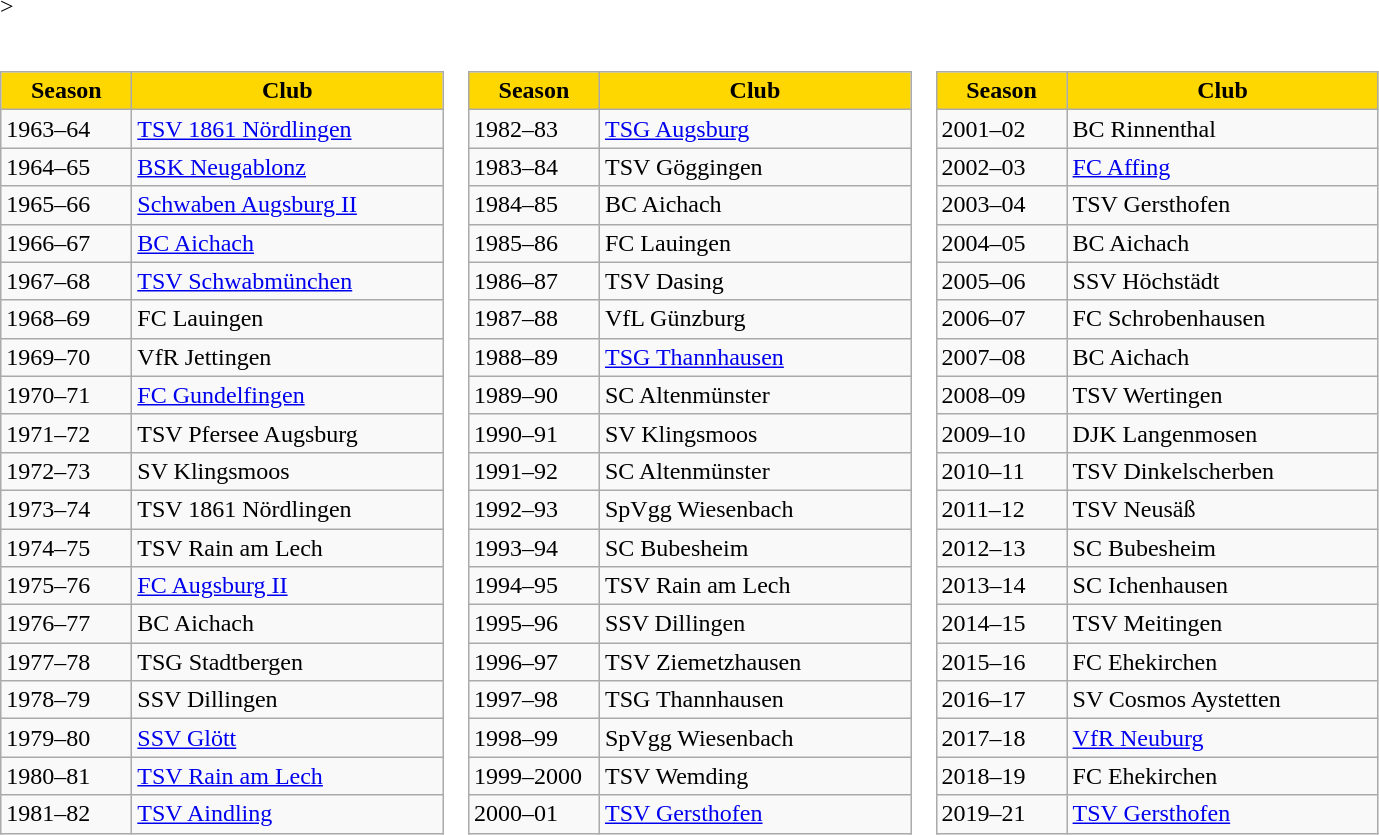<table border=0 cellpadding=0 cellspacing=0>>
<tr>
<td><br><table class="wikitable">
<tr align="center" bgcolor="#FFD700">
<td width="80"><strong>Season</strong></td>
<td width="200"><strong>Club</strong></td>
</tr>
<tr>
<td>1963–64</td>
<td><a href='#'>TSV 1861 Nördlingen</a></td>
</tr>
<tr>
<td>1964–65</td>
<td><a href='#'>BSK Neugablonz</a></td>
</tr>
<tr>
<td>1965–66</td>
<td><a href='#'>Schwaben Augsburg II</a></td>
</tr>
<tr>
<td>1966–67</td>
<td><a href='#'>BC Aichach</a></td>
</tr>
<tr>
<td>1967–68</td>
<td><a href='#'>TSV Schwabmünchen</a></td>
</tr>
<tr>
<td>1968–69</td>
<td>FC Lauingen</td>
</tr>
<tr>
<td>1969–70</td>
<td>VfR Jettingen</td>
</tr>
<tr>
<td>1970–71</td>
<td><a href='#'>FC Gundelfingen</a></td>
</tr>
<tr>
<td>1971–72</td>
<td>TSV Pfersee Augsburg</td>
</tr>
<tr>
<td>1972–73</td>
<td>SV Klingsmoos</td>
</tr>
<tr>
<td>1973–74</td>
<td>TSV 1861 Nördlingen</td>
</tr>
<tr>
<td>1974–75</td>
<td>TSV Rain am Lech</td>
</tr>
<tr>
<td>1975–76</td>
<td><a href='#'>FC Augsburg II</a></td>
</tr>
<tr>
<td>1976–77</td>
<td>BC Aichach</td>
</tr>
<tr>
<td>1977–78</td>
<td>TSG Stadtbergen</td>
</tr>
<tr>
<td>1978–79</td>
<td>SSV Dillingen</td>
</tr>
<tr>
<td>1979–80</td>
<td><a href='#'>SSV Glött</a></td>
</tr>
<tr>
<td>1980–81</td>
<td><a href='#'>TSV Rain am Lech</a></td>
</tr>
<tr>
<td>1981–82</td>
<td><a href='#'>TSV Aindling</a></td>
</tr>
</table>
</td>
<td><br><table class="wikitable">
<tr align="center" bgcolor="#FFD700">
<td width="80"><strong>Season</strong></td>
<td width="200"><strong>Club</strong></td>
</tr>
<tr>
<td>1982–83</td>
<td><a href='#'>TSG Augsburg</a></td>
</tr>
<tr>
<td>1983–84</td>
<td>TSV Göggingen</td>
</tr>
<tr>
<td>1984–85</td>
<td>BC Aichach</td>
</tr>
<tr>
<td>1985–86</td>
<td>FC Lauingen</td>
</tr>
<tr>
<td>1986–87</td>
<td>TSV Dasing</td>
</tr>
<tr>
<td>1987–88</td>
<td>VfL Günzburg</td>
</tr>
<tr>
<td>1988–89</td>
<td><a href='#'>TSG Thannhausen</a></td>
</tr>
<tr>
<td>1989–90</td>
<td>SC Altenmünster</td>
</tr>
<tr>
<td>1990–91</td>
<td>SV Klingsmoos</td>
</tr>
<tr>
<td>1991–92</td>
<td>SC Altenmünster</td>
</tr>
<tr>
<td>1992–93</td>
<td>SpVgg Wiesenbach</td>
</tr>
<tr>
<td>1993–94</td>
<td>SC Bubesheim</td>
</tr>
<tr>
<td>1994–95</td>
<td>TSV Rain am Lech</td>
</tr>
<tr>
<td>1995–96</td>
<td>SSV Dillingen</td>
</tr>
<tr>
<td>1996–97</td>
<td>TSV Ziemetzhausen</td>
</tr>
<tr>
<td>1997–98</td>
<td>TSG Thannhausen</td>
</tr>
<tr>
<td>1998–99</td>
<td>SpVgg Wiesenbach</td>
</tr>
<tr>
<td>1999–2000</td>
<td>TSV Wemding</td>
</tr>
<tr>
<td>2000–01</td>
<td><a href='#'>TSV Gersthofen</a></td>
</tr>
</table>
</td>
<td><br><table class="wikitable">
<tr align="center" bgcolor="#FFD700">
<td width="80"><strong>Season</strong></td>
<td width="200"><strong>Club</strong></td>
</tr>
<tr>
<td>2001–02</td>
<td>BC Rinnenthal</td>
</tr>
<tr>
<td>2002–03</td>
<td><a href='#'>FC Affing</a></td>
</tr>
<tr>
<td>2003–04</td>
<td>TSV Gersthofen</td>
</tr>
<tr>
<td>2004–05</td>
<td>BC Aichach</td>
</tr>
<tr>
<td>2005–06</td>
<td>SSV Höchstädt</td>
</tr>
<tr>
<td>2006–07</td>
<td>FC Schrobenhausen</td>
</tr>
<tr>
<td>2007–08</td>
<td>BC Aichach</td>
</tr>
<tr>
<td>2008–09</td>
<td>TSV Wertingen</td>
</tr>
<tr>
<td>2009–10</td>
<td>DJK Langenmosen</td>
</tr>
<tr>
<td>2010–11</td>
<td>TSV Dinkelscherben</td>
</tr>
<tr>
<td>2011–12</td>
<td>TSV Neusäß</td>
</tr>
<tr>
<td>2012–13</td>
<td>SC Bubesheim</td>
</tr>
<tr>
<td>2013–14</td>
<td>SC Ichenhausen</td>
</tr>
<tr>
<td>2014–15</td>
<td>TSV Meitingen</td>
</tr>
<tr>
<td>2015–16</td>
<td>FC Ehekirchen</td>
</tr>
<tr>
<td>2016–17</td>
<td>SV Cosmos Aystetten</td>
</tr>
<tr>
<td>2017–18</td>
<td><a href='#'>VfR Neuburg</a></td>
</tr>
<tr>
<td>2018–19</td>
<td>FC Ehekirchen</td>
</tr>
<tr>
<td>2019–21</td>
<td><a href='#'>TSV Gersthofen</a></td>
</tr>
</table>
</td>
</tr>
</table>
